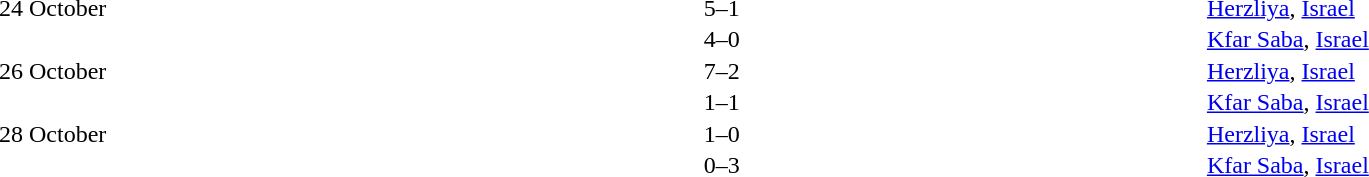<table cellspacing=1 width=85%>
<tr>
<th width=15%></th>
<th width=25%></th>
<th width=10%></th>
<th width=25%></th>
<th width=25%></th>
</tr>
<tr>
<td>24 October</td>
<td align=right></td>
<td align=center>5–1</td>
<td></td>
<td><a href='#'>Herzliya</a>, <a href='#'>Israel</a></td>
</tr>
<tr>
<td></td>
<td align=right></td>
<td align=center>4–0</td>
<td></td>
<td><a href='#'>Kfar Saba</a>, <a href='#'>Israel</a></td>
</tr>
<tr>
<td>26 October</td>
<td align=right></td>
<td align=center>7–2</td>
<td></td>
<td><a href='#'>Herzliya</a>, <a href='#'>Israel</a></td>
</tr>
<tr>
<td></td>
<td align=right></td>
<td align=center>1–1</td>
<td></td>
<td><a href='#'>Kfar Saba</a>, <a href='#'>Israel</a></td>
</tr>
<tr>
<td>28 October</td>
<td align=right></td>
<td align=center>1–0</td>
<td></td>
<td><a href='#'>Herzliya</a>, <a href='#'>Israel</a></td>
</tr>
<tr>
<td></td>
<td align=right></td>
<td align=center>0–3</td>
<td></td>
<td><a href='#'>Kfar Saba</a>, <a href='#'>Israel</a></td>
</tr>
</table>
